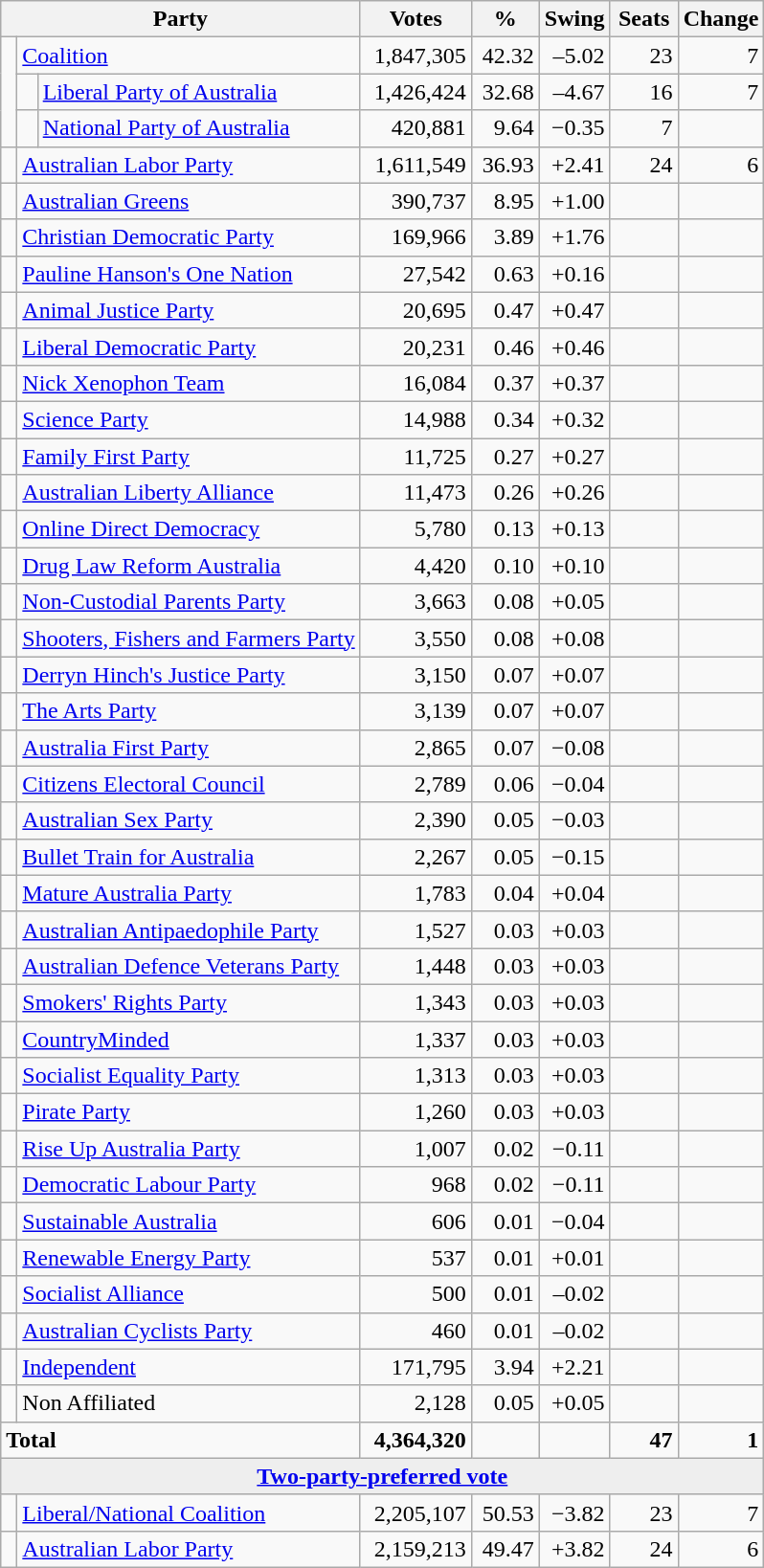<table class="wikitable">
<tr>
<th style="width:200px" colspan=3><strong>Party</strong></th>
<th style="width:70px; text-align:center;"><strong>Votes</strong></th>
<th style="width:40px; text-align:center;"><strong>%</strong></th>
<th style="width:40px; text-align:center;"><strong>Swing</strong></th>
<th style="width:40px; text-align:center;"><strong>Seats</strong></th>
<th style="width:40px; text-align:center;"><strong>Change</strong></th>
</tr>
<tr>
<td rowspan=3> </td>
<td colspan=2><a href='#'>Coalition</a></td>
<td align=right>1,847,305</td>
<td align=right>42.32</td>
<td align=right>–5.02</td>
<td align=right>23</td>
<td align=right> 7</td>
</tr>
<tr>
<td> </td>
<td><a href='#'>Liberal Party of Australia</a></td>
<td align=right>1,426,424</td>
<td align=right>32.68</td>
<td align=right>–4.67</td>
<td align=right>16</td>
<td align=right> 7</td>
</tr>
<tr>
<td> </td>
<td><a href='#'>National Party of Australia</a></td>
<td align=right>420,881</td>
<td align=right>9.64</td>
<td align=right>−0.35</td>
<td align=right>7</td>
<td align=right></td>
</tr>
<tr>
<td> </td>
<td colspan=2><a href='#'>Australian Labor Party</a></td>
<td align=right>1,611,549</td>
<td align=right>36.93</td>
<td align=right>+2.41</td>
<td align=right>24</td>
<td align=right> 6</td>
</tr>
<tr>
<td> </td>
<td colspan=2><a href='#'>Australian Greens</a></td>
<td align=right>390,737</td>
<td align=right>8.95</td>
<td align=right>+1.00</td>
<td align=right></td>
<td align=right></td>
</tr>
<tr>
<td> </td>
<td colspan=2><a href='#'>Christian Democratic Party</a></td>
<td align=right>169,966</td>
<td align=right>3.89</td>
<td align=right>+1.76</td>
<td align=right></td>
<td align=right></td>
</tr>
<tr>
<td> </td>
<td colspan=2><a href='#'>Pauline Hanson's One Nation</a></td>
<td align=right>27,542</td>
<td align=right>0.63</td>
<td align=right>+0.16</td>
<td align=right></td>
<td align=right></td>
</tr>
<tr>
<td> </td>
<td colspan=2><a href='#'>Animal Justice Party</a></td>
<td align=right>20,695</td>
<td align=right>0.47</td>
<td align=right>+0.47</td>
<td align=right></td>
<td align=right></td>
</tr>
<tr>
<td> </td>
<td colspan=2><a href='#'>Liberal Democratic Party</a></td>
<td align=right>20,231</td>
<td align=right>0.46</td>
<td align=right>+0.46</td>
<td align=right></td>
<td align=right></td>
</tr>
<tr>
<td> </td>
<td colspan=2><a href='#'>Nick Xenophon Team</a></td>
<td align=right>16,084</td>
<td align=right>0.37</td>
<td align=right>+0.37</td>
<td align=right></td>
<td align=right></td>
</tr>
<tr>
<td> </td>
<td colspan=2><a href='#'>Science Party</a></td>
<td align=right>14,988</td>
<td align=right>0.34</td>
<td align=right>+0.32</td>
<td align=right></td>
<td align=right></td>
</tr>
<tr>
<td> </td>
<td colspan=2><a href='#'>Family First Party</a></td>
<td align=right>11,725</td>
<td align=right>0.27</td>
<td align=right>+0.27</td>
<td align=right></td>
<td align=right></td>
</tr>
<tr>
<td> </td>
<td colspan=2><a href='#'>Australian Liberty Alliance</a></td>
<td align=right>11,473</td>
<td align=right>0.26</td>
<td align=right>+0.26</td>
<td align=right></td>
<td align=right></td>
</tr>
<tr>
<td> </td>
<td colspan=2><a href='#'>Online Direct Democracy</a></td>
<td align=right>5,780</td>
<td align=right>0.13</td>
<td align=right>+0.13</td>
<td align=right></td>
<td align=right></td>
</tr>
<tr>
<td> </td>
<td colspan=2><a href='#'>Drug Law Reform Australia</a></td>
<td align=right>4,420</td>
<td align=right>0.10</td>
<td align=right>+0.10</td>
<td align=right></td>
<td align=right></td>
</tr>
<tr>
<td> </td>
<td colspan=2><a href='#'>Non-Custodial Parents Party</a></td>
<td align=right>3,663</td>
<td align=right>0.08</td>
<td align=right>+0.05</td>
<td align=right></td>
<td align=right></td>
</tr>
<tr>
<td> </td>
<td colspan=2><a href='#'>Shooters, Fishers and Farmers Party</a></td>
<td align=right>3,550</td>
<td align=right>0.08</td>
<td align=right>+0.08</td>
<td align=right></td>
<td align=right></td>
</tr>
<tr>
<td> </td>
<td colspan=2><a href='#'>Derryn Hinch's Justice Party</a></td>
<td align=right>3,150</td>
<td align=right>0.07</td>
<td align=right>+0.07</td>
<td align=right></td>
<td align=right></td>
</tr>
<tr>
<td> </td>
<td colspan=2><a href='#'>The Arts Party</a></td>
<td align=right>3,139</td>
<td align=right>0.07</td>
<td align=right>+0.07</td>
<td align=right></td>
<td align=right></td>
</tr>
<tr>
<td> </td>
<td colspan=2><a href='#'>Australia First Party</a></td>
<td align=right>2,865</td>
<td align=right>0.07</td>
<td align=right>−0.08</td>
<td align=right></td>
<td align=right></td>
</tr>
<tr>
<td> </td>
<td colspan=2><a href='#'>Citizens Electoral Council</a></td>
<td align=right>2,789</td>
<td align=right>0.06</td>
<td align=right>−0.04</td>
<td align=right></td>
<td align=right></td>
</tr>
<tr>
<td> </td>
<td colspan=2><a href='#'>Australian Sex Party</a></td>
<td align=right>2,390</td>
<td align=right>0.05</td>
<td align=right>−0.03</td>
<td align=right></td>
<td align=right></td>
</tr>
<tr>
<td> </td>
<td colspan=2><a href='#'>Bullet Train for Australia</a></td>
<td align=right>2,267</td>
<td align=right>0.05</td>
<td align=right>−0.15</td>
<td align=right></td>
<td align=right></td>
</tr>
<tr>
<td> </td>
<td colspan=2><a href='#'>Mature Australia Party</a></td>
<td align=right>1,783</td>
<td align=right>0.04</td>
<td align=right>+0.04</td>
<td align=right></td>
<td align=right></td>
</tr>
<tr>
<td> </td>
<td colspan=2><a href='#'>Australian Antipaedophile Party</a></td>
<td align=right>1,527</td>
<td align=right>0.03</td>
<td align=right>+0.03</td>
<td align=right></td>
<td align=right></td>
</tr>
<tr>
<td> </td>
<td colspan=2><a href='#'>Australian Defence Veterans Party</a></td>
<td align=right>1,448</td>
<td align=right>0.03</td>
<td align=right>+0.03</td>
<td align=right></td>
<td align=right></td>
</tr>
<tr>
<td> </td>
<td colspan=2><a href='#'>Smokers' Rights Party</a></td>
<td align=right>1,343</td>
<td align=right>0.03</td>
<td align=right>+0.03</td>
<td align=right></td>
<td align=right></td>
</tr>
<tr>
<td> </td>
<td colspan=2><a href='#'>CountryMinded</a></td>
<td align=right>1,337</td>
<td align=right>0.03</td>
<td align=right>+0.03</td>
<td align=right></td>
<td align=right></td>
</tr>
<tr>
<td> </td>
<td colspan=2><a href='#'>Socialist Equality Party</a></td>
<td align=right>1,313</td>
<td align=right>0.03</td>
<td align=right>+0.03</td>
<td align=right></td>
<td align=right></td>
</tr>
<tr>
<td> </td>
<td colspan=2><a href='#'>Pirate Party</a></td>
<td align=right>1,260</td>
<td align=right>0.03</td>
<td align=right>+0.03</td>
<td align=right></td>
<td align=right></td>
</tr>
<tr>
<td> </td>
<td colspan=2><a href='#'>Rise Up Australia Party</a></td>
<td align=right>1,007</td>
<td align=right>0.02</td>
<td align=right>−0.11</td>
<td align=right></td>
<td align=right></td>
</tr>
<tr>
<td> </td>
<td colspan=2><a href='#'>Democratic Labour Party</a></td>
<td align=right>968</td>
<td align=right>0.02</td>
<td align=right>−0.11</td>
<td align=right></td>
<td align=right></td>
</tr>
<tr>
<td> </td>
<td colspan=2><a href='#'>Sustainable Australia</a></td>
<td align=right>606</td>
<td align=right>0.01</td>
<td align=right>−0.04</td>
<td align=right></td>
<td align=right></td>
</tr>
<tr>
<td> </td>
<td colspan=2><a href='#'>Renewable Energy Party</a></td>
<td align=right>537</td>
<td align=right>0.01</td>
<td align=right>+0.01</td>
<td align=right></td>
<td align=right></td>
</tr>
<tr>
<td> </td>
<td colspan=2><a href='#'>Socialist Alliance</a></td>
<td align=right>500</td>
<td align=right>0.01</td>
<td align=right>–0.02</td>
<td align=right></td>
<td align=right></td>
</tr>
<tr>
<td> </td>
<td colspan=2><a href='#'>Australian Cyclists Party</a></td>
<td align=right>460</td>
<td align=right>0.01</td>
<td align=right>–0.02</td>
<td align=right></td>
<td align=right></td>
</tr>
<tr>
<td> </td>
<td colspan=2><a href='#'>Independent</a></td>
<td align=right>171,795</td>
<td align=right>3.94</td>
<td align=right>+2.21</td>
<td align=right></td>
<td align=right></td>
</tr>
<tr>
<td> </td>
<td colspan=2>Non Affiliated</td>
<td align=right>2,128</td>
<td align=right>0.05</td>
<td align=right>+0.05</td>
<td align=right></td>
<td align=right></td>
</tr>
<tr>
<td colspan="3"><strong>Total</strong></td>
<td align="right"><strong>4,364,320</strong></td>
<td align="right"><strong> </strong></td>
<td align="right"><strong> </strong></td>
<td align=right><strong>47</strong></td>
<td align=right><strong> 1</strong></td>
</tr>
<tr>
<td colspan="8" style="text-align:center; background:#eee;"><strong><a href='#'>Two-party-preferred vote</a></strong></td>
</tr>
<tr>
<td> </td>
<td colspan=2><a href='#'>Liberal/National Coalition</a></td>
<td align=right>2,205,107</td>
<td align=right>50.53</td>
<td align=right>−3.82</td>
<td align=right>23</td>
<td align=right> 7</td>
</tr>
<tr>
<td> </td>
<td colspan=2><a href='#'>Australian Labor Party</a></td>
<td align=right>2,159,213</td>
<td align=right>49.47</td>
<td align=right>+3.82</td>
<td align=right>24</td>
<td align=right> 6</td>
</tr>
</table>
